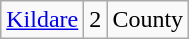<table class="wikitable sortable">
<tr>
<td><a href='#'>Kildare</a></td>
<td align="center">2</td>
<td>County</td>
</tr>
</table>
